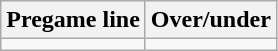<table class="wikitable">
<tr align="center">
<th style=>Pregame line</th>
<th style=>Over/under</th>
</tr>
<tr align="center">
<td></td>
<td></td>
</tr>
</table>
